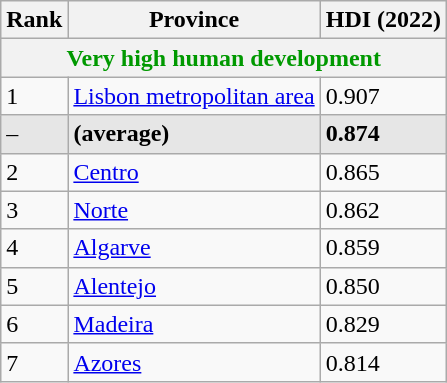<table class="wikitable sortable">
<tr>
<th>Rank</th>
<th>Province</th>
<th>HDI (2022)</th>
</tr>
<tr>
<th colspan="3" style="color:#090;">Very high human development</th>
</tr>
<tr>
<td>1</td>
<td><a href='#'>Lisbon metropolitan area</a></td>
<td>0.907</td>
</tr>
<tr style="background:#e6e6e6">
<td>–</td>
<td><strong> (average)</strong></td>
<td><strong>0.874</strong></td>
</tr>
<tr>
<td>2</td>
<td><a href='#'>Centro</a></td>
<td>0.865</td>
</tr>
<tr>
<td>3</td>
<td><a href='#'>Norte</a></td>
<td>0.862</td>
</tr>
<tr>
<td>4</td>
<td><a href='#'>Algarve</a></td>
<td>0.859</td>
</tr>
<tr>
<td>5</td>
<td><a href='#'>Alentejo</a></td>
<td>0.850</td>
</tr>
<tr>
<td>6</td>
<td><a href='#'>Madeira</a></td>
<td>0.829</td>
</tr>
<tr>
<td>7</td>
<td><a href='#'>Azores</a></td>
<td>0.814</td>
</tr>
</table>
